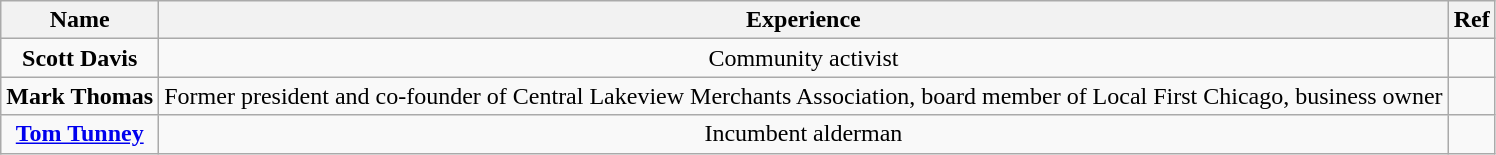<table class="wikitable" style="text-align:center">
<tr>
<th>Name</th>
<th>Experience</th>
<th>Ref</th>
</tr>
<tr>
<td><strong>Scott Davis</strong></td>
<td>Community activist</td>
<td></td>
</tr>
<tr>
<td><strong>Mark Thomas</strong></td>
<td>Former president and co-founder of Central Lakeview Merchants Association, board member of Local First Chicago, business owner</td>
<td></td>
</tr>
<tr>
<td><strong><a href='#'>Tom Tunney</a></strong></td>
<td>Incumbent alderman</td>
<td></td>
</tr>
</table>
